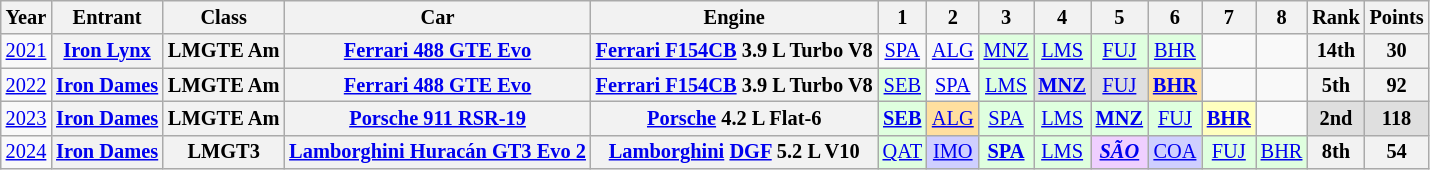<table class="wikitable" style="text-align:center; font-size:85%">
<tr>
<th>Year</th>
<th>Entrant</th>
<th>Class</th>
<th>Car</th>
<th>Engine</th>
<th>1</th>
<th>2</th>
<th>3</th>
<th>4</th>
<th>5</th>
<th>6</th>
<th>7</th>
<th>8</th>
<th>Rank</th>
<th>Points</th>
</tr>
<tr>
<td><a href='#'>2021</a></td>
<th nowrap><a href='#'>Iron Lynx</a></th>
<th nowrap>LMGTE Am</th>
<th nowrap><a href='#'>Ferrari 488 GTE Evo</a></th>
<th nowrap><a href='#'>Ferrari F154CB</a> 3.9 L Turbo V8</th>
<td><a href='#'>SPA</a></td>
<td><a href='#'>ALG</a></td>
<td style="background:#DFFFDF;"><a href='#'>MNZ</a><br></td>
<td style="background:#DFFFDF;"><a href='#'>LMS</a><br></td>
<td style="background:#DFFFDF;"><a href='#'>FUJ</a><br></td>
<td style="background:#DFFFDF;"><a href='#'>BHR</a><br></td>
<td></td>
<td></td>
<th>14th</th>
<th>30</th>
</tr>
<tr>
<td><a href='#'>2022</a></td>
<th nowrap><a href='#'>Iron Dames</a></th>
<th nowrap>LMGTE Am</th>
<th nowrap><a href='#'>Ferrari 488 GTE Evo</a></th>
<th nowrap><a href='#'>Ferrari F154CB</a> 3.9 L Turbo V8</th>
<td style="background:#DFFFDF;"><a href='#'>SEB</a><br></td>
<td><a href='#'>SPA</a></td>
<td style="background:#DFFFDF;"><a href='#'>LMS</a><br></td>
<td style="background:#DFDFDF;"><strong><a href='#'>MNZ</a></strong><br></td>
<td style="background:#DFDFDF;"><a href='#'>FUJ</a><br></td>
<td style="background:#FFDF9F;"><strong><a href='#'>BHR</a></strong><br></td>
<td></td>
<td></td>
<th>5th</th>
<th>92</th>
</tr>
<tr>
<td><a href='#'>2023</a></td>
<th nowrap><a href='#'>Iron Dames</a></th>
<th nowrap>LMGTE Am</th>
<th nowrap><a href='#'>Porsche 911 RSR-19</a></th>
<th nowrap><a href='#'>Porsche</a> 4.2 L Flat-6</th>
<td style="background:#DFFFDF;"><strong><a href='#'>SEB</a></strong><br></td>
<td style="background:#FFDF9F;"><a href='#'>ALG</a><br></td>
<td style="background:#DFFFDF;"><a href='#'>SPA</a><br></td>
<td style="background:#DFFFDF;"><a href='#'>LMS</a><br></td>
<td style="background:#DFFFDF;"><strong><a href='#'>MNZ</a></strong><br></td>
<td style="background:#DFFFDF;"><a href='#'>FUJ</a><br></td>
<td style="background:#FFFFBF;"><strong><a href='#'>BHR</a></strong><br></td>
<td></td>
<th style="background:#DFDFDF;">2nd</th>
<th style="background:#DFDFDF;">118</th>
</tr>
<tr>
<td><a href='#'>2024</a></td>
<th nowrap><a href='#'>Iron Dames</a></th>
<th>LMGT3</th>
<th nowrap><a href='#'>Lamborghini Huracán GT3 Evo 2</a></th>
<th nowrap><a href='#'>Lamborghini</a> <a href='#'>DGF</a> 5.2 L V10</th>
<td style="background:#DFFFDF;"><a href='#'>QAT</a><br></td>
<td style="background:#CFCFFF;"><a href='#'>IMO</a><br></td>
<td style="background:#DFFFDF;"><strong><a href='#'>SPA</a></strong><br></td>
<td style="background:#DFFFDF;"><a href='#'>LMS</a><br></td>
<td style="background:#EFCFFF;"><strong><em><a href='#'>SÃO</a></em></strong><br></td>
<td style="background:#CFCFFF;"><a href='#'>COA</a><br></td>
<td style="background:#DFFFDF;"><a href='#'>FUJ</a><br></td>
<td style="background:#DFFFDF;"><a href='#'>BHR</a><br></td>
<th>8th</th>
<th>54</th>
</tr>
</table>
